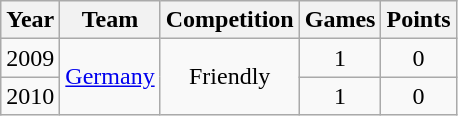<table class="wikitable">
<tr>
<th>Year</th>
<th>Team</th>
<th>Competition</th>
<th>Games</th>
<th>Points</th>
</tr>
<tr align="center">
<td>2009</td>
<td rowspan=2><a href='#'>Germany</a></td>
<td rowspan=2>Friendly</td>
<td>1</td>
<td>0</td>
</tr>
<tr align="center">
<td>2010</td>
<td>1</td>
<td>0</td>
</tr>
</table>
